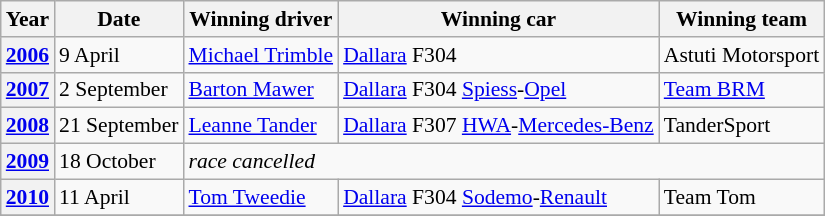<table class="wikitable" style="font-size: 90%;">
<tr>
<th>Year</th>
<th>Date</th>
<th>Winning driver</th>
<th>Winning car</th>
<th>Winning team</th>
</tr>
<tr>
<th><a href='#'>2006</a></th>
<td>9 April</td>
<td> <a href='#'>Michael Trimble</a></td>
<td><a href='#'>Dallara</a> F304</td>
<td>Astuti Motorsport</td>
</tr>
<tr>
<th><a href='#'>2007</a></th>
<td>2 September</td>
<td> <a href='#'>Barton Mawer</a></td>
<td><a href='#'>Dallara</a> F304 <a href='#'>Spiess</a>-<a href='#'>Opel</a></td>
<td><a href='#'>Team BRM</a></td>
</tr>
<tr>
<th><a href='#'>2008</a></th>
<td>21 September</td>
<td> <a href='#'>Leanne Tander</a></td>
<td><a href='#'>Dallara</a> F307 <a href='#'>HWA</a>-<a href='#'>Mercedes-Benz</a></td>
<td>TanderSport</td>
</tr>
<tr>
<th><a href='#'>2009</a></th>
<td>18 October</td>
<td colspan=3><em>race cancelled</em></td>
</tr>
<tr>
<th><a href='#'>2010</a></th>
<td>11 April</td>
<td> <a href='#'>Tom Tweedie</a></td>
<td><a href='#'>Dallara</a> F304 <a href='#'>Sodemo</a>-<a href='#'>Renault</a></td>
<td>Team Tom</td>
</tr>
<tr>
</tr>
</table>
